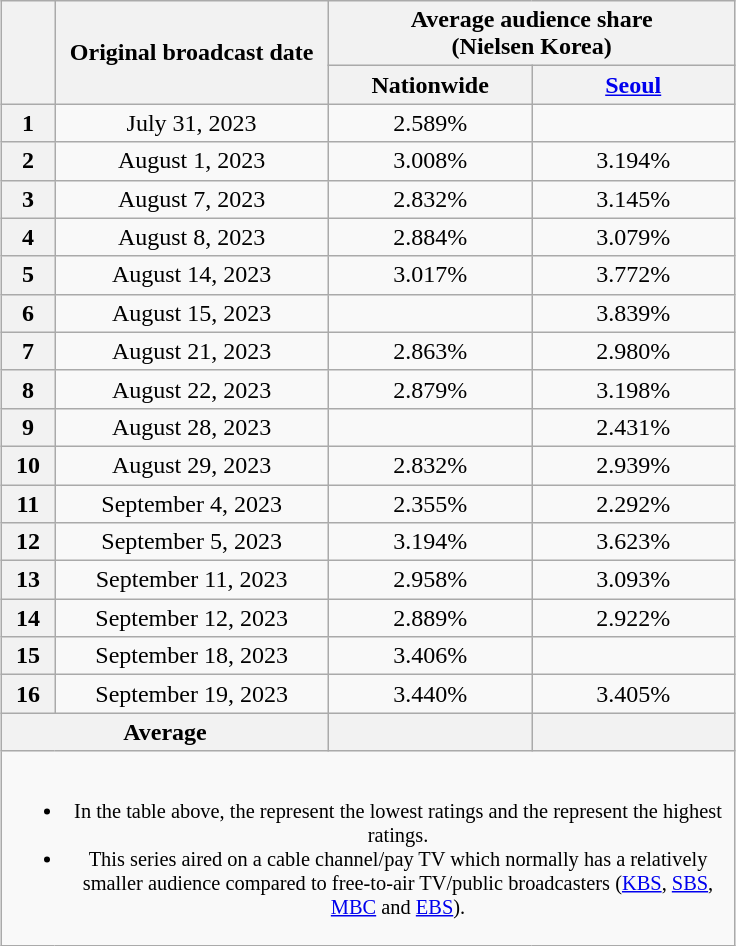<table class="wikitable" style="margin-left:auto; margin-right:auto; width:490px; text-align:center">
<tr>
<th scope="col" rowspan="2"></th>
<th scope="col" rowspan="2">Original broadcast date</th>
<th scope="col" colspan="2">Average audience share<br>(Nielsen Korea)</th>
</tr>
<tr>
<th scope="col" style="width:8em">Nationwide</th>
<th scope="col" style="width:8em"><a href='#'>Seoul</a></th>
</tr>
<tr>
<th scope="row">1</th>
<td>July 31, 2023</td>
<td>2.589% </td>
<td><strong></strong> </td>
</tr>
<tr>
<th scope="row">2</th>
<td>August 1, 2023</td>
<td>3.008% </td>
<td>3.194% </td>
</tr>
<tr>
<th scope="row">3</th>
<td>August 7, 2023</td>
<td>2.832% </td>
<td>3.145% </td>
</tr>
<tr>
<th scope="row">4</th>
<td>August 8, 2023</td>
<td>2.884% </td>
<td>3.079% </td>
</tr>
<tr>
<th scope="row">5</th>
<td>August 14, 2023</td>
<td>3.017% </td>
<td>3.772% </td>
</tr>
<tr>
<th scope="row">6</th>
<td>August 15, 2023</td>
<td><strong></strong> </td>
<td>3.839% </td>
</tr>
<tr>
<th scope="row">7</th>
<td>August 21, 2023</td>
<td>2.863% </td>
<td>2.980% </td>
</tr>
<tr>
<th scope="row">8</th>
<td>August 22, 2023</td>
<td>2.879% </td>
<td>3.198% </td>
</tr>
<tr>
<th scope="row">9</th>
<td>August 28, 2023</td>
<td><strong></strong> </td>
<td>2.431% </td>
</tr>
<tr>
<th scope="row">10</th>
<td>August 29, 2023</td>
<td>2.832% </td>
<td>2.939% </td>
</tr>
<tr>
<th scope="row">11</th>
<td>September 4, 2023</td>
<td>2.355% </td>
<td>2.292% </td>
</tr>
<tr>
<th scope="row">12</th>
<td>September 5, 2023</td>
<td>3.194% </td>
<td>3.623% </td>
</tr>
<tr>
<th scope="row">13</th>
<td>September 11, 2023</td>
<td>2.958% </td>
<td>3.093% </td>
</tr>
<tr>
<th scope="row">14</th>
<td>September 12, 2023</td>
<td>2.889% </td>
<td>2.922% </td>
</tr>
<tr>
<th scope="row">15</th>
<td>September 18, 2023</td>
<td>3.406% </td>
<td><strong></strong> </td>
</tr>
<tr>
<th scope="row">16</th>
<td>September 19, 2023</td>
<td>3.440% </td>
<td>3.405% </td>
</tr>
<tr>
<th colspan="2">Average</th>
<th></th>
<th></th>
</tr>
<tr>
<td colspan="4" style="font-size:85%"><br><ul><li>In the table above, the <strong></strong> represent the lowest ratings and the <strong></strong> represent the highest ratings.</li><li>This series aired on a cable channel/pay TV which normally has a relatively smaller audience compared to free-to-air TV/public broadcasters (<a href='#'>KBS</a>, <a href='#'>SBS</a>, <a href='#'>MBC</a> and <a href='#'>EBS</a>).</li></ul></td>
</tr>
</table>
